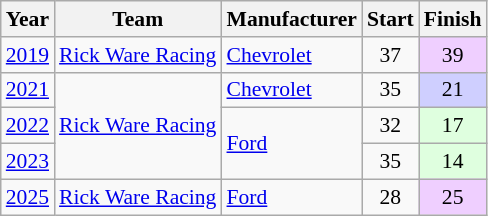<table class="wikitable" style="font-size: 90%;">
<tr>
<th>Year</th>
<th>Team</th>
<th>Manufacturer</th>
<th>Start</th>
<th>Finish</th>
</tr>
<tr>
<td><a href='#'>2019</a></td>
<td><a href='#'>Rick Ware Racing</a></td>
<td><a href='#'>Chevrolet</a></td>
<td align=center>37</td>
<td align=center style="background:#EFCFFF;">39</td>
</tr>
<tr>
<td><a href='#'>2021</a></td>
<td rowspan=3><a href='#'>Rick Ware Racing</a></td>
<td><a href='#'>Chevrolet</a></td>
<td align=center>35</td>
<td align=center style="background:#CFCFFF;">21</td>
</tr>
<tr>
<td><a href='#'>2022</a></td>
<td rowspan=2><a href='#'>Ford</a></td>
<td align=center>32</td>
<td align=center style="background:#DFFFDF;">17</td>
</tr>
<tr>
<td><a href='#'>2023</a></td>
<td align=center>35</td>
<td align=center style="background:#DFFFDF;">14</td>
</tr>
<tr>
<td><a href='#'>2025</a></td>
<td><a href='#'>Rick Ware Racing</a></td>
<td><a href='#'>Ford</a></td>
<td align=center>28</td>
<td align=center style="background:#EFCFFF;">25</td>
</tr>
</table>
